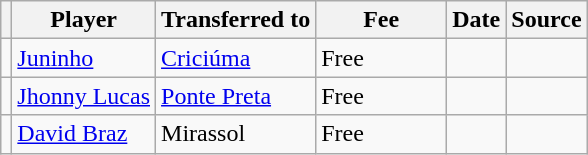<table class="wikitable plainrowheaders sortable">
<tr>
<th></th>
<th scope="col">Player</th>
<th>Transferred to</th>
<th style="width: 80px;">Fee</th>
<th scope="col">Date</th>
<th scope="col">Source</th>
</tr>
<tr>
<td align="center"></td>
<td> <a href='#'>Juninho</a></td>
<td> <a href='#'>Criciúma</a></td>
<td>Free</td>
<td></td>
<td></td>
</tr>
<tr>
<td align="center"></td>
<td> <a href='#'>Jhonny Lucas</a></td>
<td> <a href='#'>Ponte Preta</a></td>
<td>Free</td>
<td></td>
<td></td>
</tr>
<tr>
<td align="center"></td>
<td> <a href='#'>David Braz</a></td>
<td> Mirassol</td>
<td>Free</td>
<td></td>
<td></td>
</tr>
</table>
